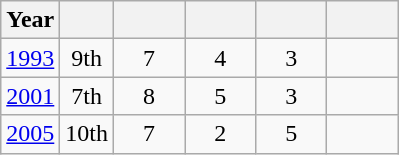<table class="wikitable" style="text-align: center;">
<tr>
<th>Year</th>
<th></th>
<th width=40></th>
<th width=40></th>
<th width=40></th>
<th width=40></th>
</tr>
<tr>
<td> <a href='#'>1993</a></td>
<td>9th</td>
<td>7</td>
<td>4</td>
<td>3</td>
<td></td>
</tr>
<tr>
<td> <a href='#'>2001</a></td>
<td>7th</td>
<td>8</td>
<td>5</td>
<td>3</td>
<td></td>
</tr>
<tr>
<td> <a href='#'>2005</a></td>
<td>10th</td>
<td>7</td>
<td>2</td>
<td>5</td>
<td></td>
</tr>
</table>
